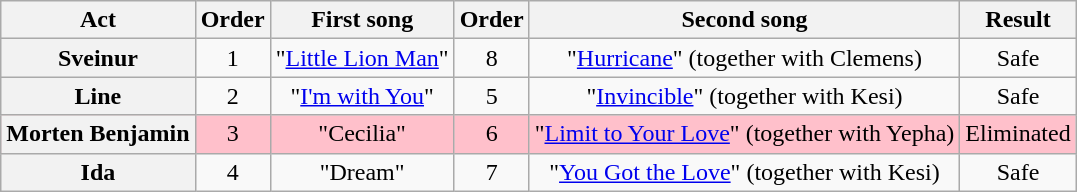<table class="wikitable plainrowheaders" style="text-align:center;">
<tr>
<th>Act</th>
<th>Order</th>
<th>First song</th>
<th>Order</th>
<th>Second song</th>
<th>Result</th>
</tr>
<tr>
<th scope=row>Sveinur</th>
<td>1</td>
<td>"<a href='#'>Little Lion Man</a>"</td>
<td>8</td>
<td>"<a href='#'>Hurricane</a>" (together with Clemens)</td>
<td>Safe</td>
</tr>
<tr>
<th scope=row>Line</th>
<td>2</td>
<td>"<a href='#'>I'm with You</a>"</td>
<td>5</td>
<td>"<a href='#'>Invincible</a>" (together with Kesi)</td>
<td>Safe</td>
</tr>
<tr style="background:pink;">
<th scope=row>Morten Benjamin</th>
<td>3</td>
<td>"Cecilia"</td>
<td>6</td>
<td>"<a href='#'>Limit to Your Love</a>" (together with Yepha)</td>
<td>Eliminated</td>
</tr>
<tr>
<th scope=row>Ida</th>
<td>4</td>
<td>"Dream"</td>
<td>7</td>
<td>"<a href='#'>You Got the Love</a>" (together with Kesi)</td>
<td>Safe</td>
</tr>
</table>
